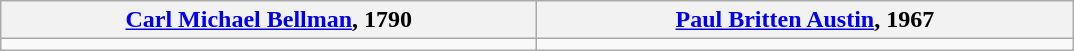<table class="wikitable">
<tr>
<th scope="col" style="width: 350px"><a href='#'>Carl Michael Bellman</a>, 1790</th>
<th scope="col" style="width: 350px"><a href='#'>Paul Britten Austin</a>, 1967</th>
</tr>
<tr>
<td></td>
<td></td>
</tr>
</table>
